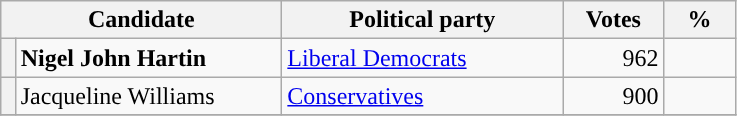<table class="wikitable">
<tr>
<th valign=top colspan="2" style="width: 180px">Candidate</th>
<th valign=top style="width: 180px">Political party</th>
<th valign=top style="width: 60px">Votes</th>
<th valign=top style="width: 40px">%</th>
</tr>
<tr>
<th style="background-color: "></th>
<td><strong>Nigel John Hartin</strong></td>
<td><a href='#'>Liberal Democrats</a></td>
<td align="right">962</td>
<td align="right"></td>
</tr>
<tr>
<th style="background-color: "></th>
<td>Jacqueline Williams</td>
<td><a href='#'>Conservatives</a></td>
<td align="right">900</td>
<td align="right"></td>
</tr>
<tr>
</tr>
</table>
